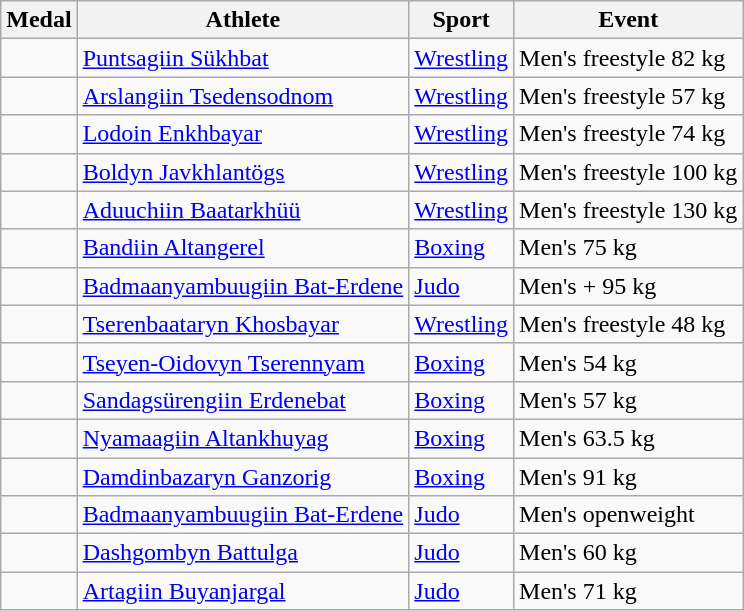<table class="wikitable">
<tr>
<th>Medal</th>
<th>Athlete</th>
<th>Sport</th>
<th>Event</th>
</tr>
<tr>
<td></td>
<td><a href='#'>Puntsagiin Sükhbat</a></td>
<td><a href='#'>Wrestling</a></td>
<td>Men's freestyle 82 kg</td>
</tr>
<tr>
<td></td>
<td><a href='#'>Arslangiin Tsedensodnom</a></td>
<td><a href='#'>Wrestling</a></td>
<td>Men's freestyle 57 kg</td>
</tr>
<tr>
<td></td>
<td><a href='#'>Lodoin Enkhbayar</a></td>
<td><a href='#'>Wrestling</a></td>
<td>Men's freestyle 74 kg</td>
</tr>
<tr>
<td></td>
<td><a href='#'>Boldyn Javkhlantögs</a></td>
<td><a href='#'>Wrestling</a></td>
<td>Men's freestyle 100 kg</td>
</tr>
<tr>
<td></td>
<td><a href='#'>Aduuchiin Baatarkhüü</a></td>
<td><a href='#'>Wrestling</a></td>
<td>Men's freestyle 130 kg</td>
</tr>
<tr>
<td></td>
<td><a href='#'>Bandiin Altangerel</a></td>
<td><a href='#'>Boxing</a></td>
<td>Men's 75 kg</td>
</tr>
<tr>
<td></td>
<td><a href='#'>Badmaanyambuugiin Bat-Erdene</a></td>
<td><a href='#'>Judo</a></td>
<td>Men's + 95 kg</td>
</tr>
<tr>
<td></td>
<td><a href='#'>Tserenbaataryn Khosbayar</a></td>
<td><a href='#'>Wrestling</a></td>
<td>Men's freestyle 48 kg</td>
</tr>
<tr>
<td></td>
<td><a href='#'>Tseyen-Oidovyn Tserennyam</a></td>
<td><a href='#'>Boxing</a></td>
<td>Men's 54 kg</td>
</tr>
<tr>
<td></td>
<td><a href='#'>Sandagsürengiin Erdenebat</a></td>
<td><a href='#'>Boxing</a></td>
<td>Men's 57 kg</td>
</tr>
<tr>
<td></td>
<td><a href='#'>Nyamaagiin Altankhuyag</a></td>
<td><a href='#'>Boxing</a></td>
<td>Men's 63.5 kg</td>
</tr>
<tr>
<td></td>
<td><a href='#'>Damdinbazaryn Ganzorig</a></td>
<td><a href='#'>Boxing</a></td>
<td>Men's 91 kg</td>
</tr>
<tr>
<td></td>
<td><a href='#'>Badmaanyambuugiin Bat-Erdene</a></td>
<td><a href='#'>Judo</a></td>
<td>Men's openweight</td>
</tr>
<tr>
<td></td>
<td><a href='#'>Dashgombyn Battulga</a></td>
<td><a href='#'>Judo</a></td>
<td>Men's 60 kg</td>
</tr>
<tr>
<td></td>
<td><a href='#'>Artagiin Buyanjargal</a></td>
<td><a href='#'>Judo</a></td>
<td>Men's  71 kg</td>
</tr>
</table>
